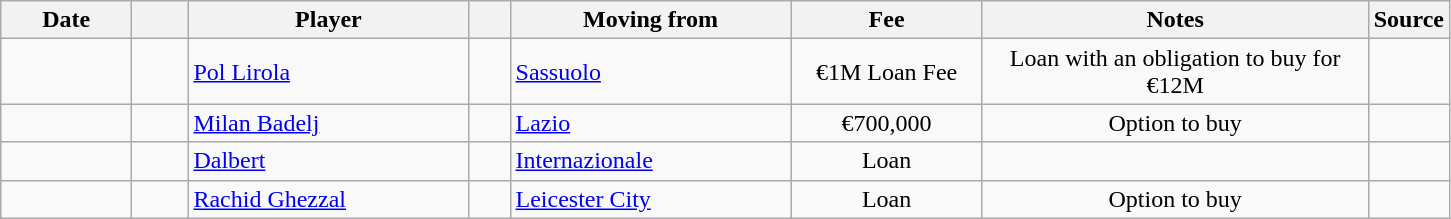<table class="wikitable sortable">
<tr>
<th style="width:80px;">Date</th>
<th style="width:30px;"></th>
<th style="width:180px;">Player</th>
<th style="width:20px;"></th>
<th style="width:180px;">Moving from</th>
<th style="width:120px;" class="unsortable">Fee</th>
<th style="width:250px;" class="unsortable">Notes</th>
<th style="width:20px;">Source</th>
</tr>
<tr>
<td></td>
<td align=center></td>
<td> <a href='#'>Pol Lirola</a></td>
<td align=center></td>
<td> <a href='#'>Sassuolo</a></td>
<td align=center>€1M Loan Fee</td>
<td align=center>Loan with an obligation to buy for €12M</td>
<td align=center></td>
</tr>
<tr>
<td></td>
<td align=center></td>
<td> <a href='#'>Milan Badelj</a></td>
<td align=center></td>
<td> <a href='#'>Lazio</a></td>
<td align=center>€700,000</td>
<td align=center>Option to buy</td>
<td align=center></td>
</tr>
<tr>
<td></td>
<td align=center></td>
<td> <a href='#'>Dalbert</a></td>
<td align=center></td>
<td> <a href='#'>Internazionale</a></td>
<td align=center>Loan</td>
<td align=center></td>
<td align=center></td>
</tr>
<tr>
<td></td>
<td align=center></td>
<td> <a href='#'>Rachid Ghezzal</a></td>
<td align=center></td>
<td> <a href='#'>Leicester City</a></td>
<td align=center>Loan</td>
<td align=center>Option to buy</td>
<td align=center></td>
</tr>
</table>
